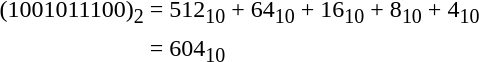<table>
<tr>
<td>(1001011100)<sub>2</sub></td>
<td>= 512<sub>10</sub> + 64<sub>10</sub> + 16<sub>10</sub> + 8<sub>10</sub> + 4<sub>10</sub></td>
</tr>
<tr>
<td> </td>
<td>= 604<sub>10</sub></td>
</tr>
</table>
